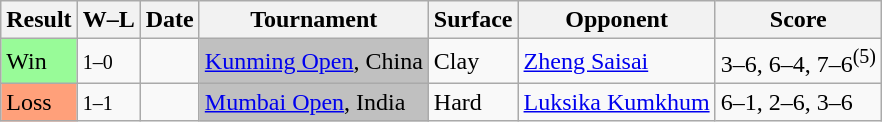<table class="sortable wikitable">
<tr>
<th>Result</th>
<th class="unsortable">W–L</th>
<th>Date</th>
<th>Tournament</th>
<th>Surface</th>
<th>Opponent</th>
<th class="unsortable">Score</th>
</tr>
<tr>
<td bgcolor=98FB98>Win</td>
<td><small>1–0</small></td>
<td><a href='#'></a></td>
<td bgcolor=silver><a href='#'>Kunming Open</a>, China</td>
<td>Clay</td>
<td> <a href='#'>Zheng Saisai</a></td>
<td>3–6, 6–4, 7–6<sup>(5)</sup></td>
</tr>
<tr>
<td bgcolor=FFA07A>Loss</td>
<td><small>1–1</small></td>
<td><a href='#'></a></td>
<td bgcolor=silver><a href='#'>Mumbai Open</a>, India</td>
<td>Hard</td>
<td> <a href='#'>Luksika Kumkhum</a></td>
<td>6–1, 2–6, 3–6</td>
</tr>
</table>
